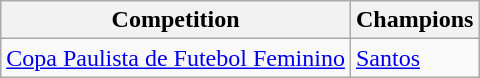<table class="wikitable">
<tr>
<th>Competition</th>
<th>Champions</th>
</tr>
<tr>
<td><a href='#'>Copa Paulista de Futebol Feminino</a></td>
<td><a href='#'>Santos</a></td>
</tr>
</table>
